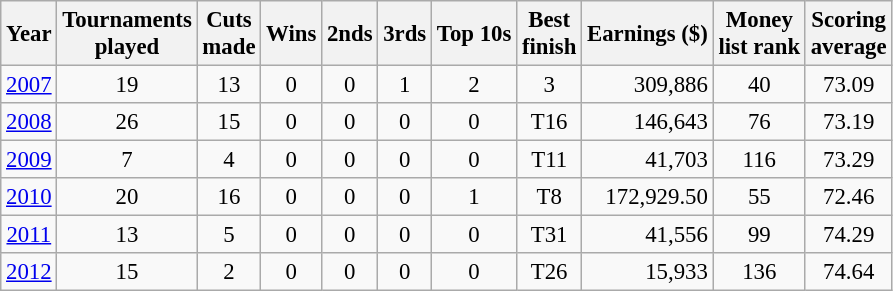<table class="wikitable" style="text-align:center; font-size: 95%;">
<tr>
<th>Year</th>
<th>Tournaments<br>played</th>
<th>Cuts<br>made</th>
<th>Wins</th>
<th>2nds</th>
<th>3rds</th>
<th>Top 10s</th>
<th>Best<br>finish</th>
<th>Earnings ($)</th>
<th>Money<br>list rank</th>
<th>Scoring<br>average</th>
</tr>
<tr>
<td><a href='#'>2007</a></td>
<td>19</td>
<td>13</td>
<td>0</td>
<td>0</td>
<td>1</td>
<td>2</td>
<td>3</td>
<td align="right">309,886</td>
<td>40</td>
<td>73.09</td>
</tr>
<tr>
<td><a href='#'>2008</a></td>
<td>26</td>
<td>15</td>
<td>0</td>
<td>0</td>
<td>0</td>
<td>0</td>
<td>T16</td>
<td align="right">146,643</td>
<td>76</td>
<td>73.19</td>
</tr>
<tr>
<td><a href='#'>2009</a></td>
<td>7</td>
<td>4</td>
<td>0</td>
<td>0</td>
<td>0</td>
<td>0</td>
<td>T11</td>
<td align="right">41,703</td>
<td>116</td>
<td>73.29</td>
</tr>
<tr>
<td><a href='#'>2010</a></td>
<td>20</td>
<td>16</td>
<td>0</td>
<td>0</td>
<td>0</td>
<td>1</td>
<td>T8</td>
<td align="right">172,929.50</td>
<td>55</td>
<td>72.46</td>
</tr>
<tr>
<td><a href='#'>2011</a></td>
<td>13</td>
<td>5</td>
<td>0</td>
<td>0</td>
<td>0</td>
<td>0</td>
<td>T31</td>
<td align="right">41,556</td>
<td>99</td>
<td>74.29</td>
</tr>
<tr>
<td><a href='#'>2012</a></td>
<td>15</td>
<td>2</td>
<td>0</td>
<td>0</td>
<td>0</td>
<td>0</td>
<td>T26</td>
<td align="right">15,933</td>
<td>136</td>
<td>74.64</td>
</tr>
</table>
